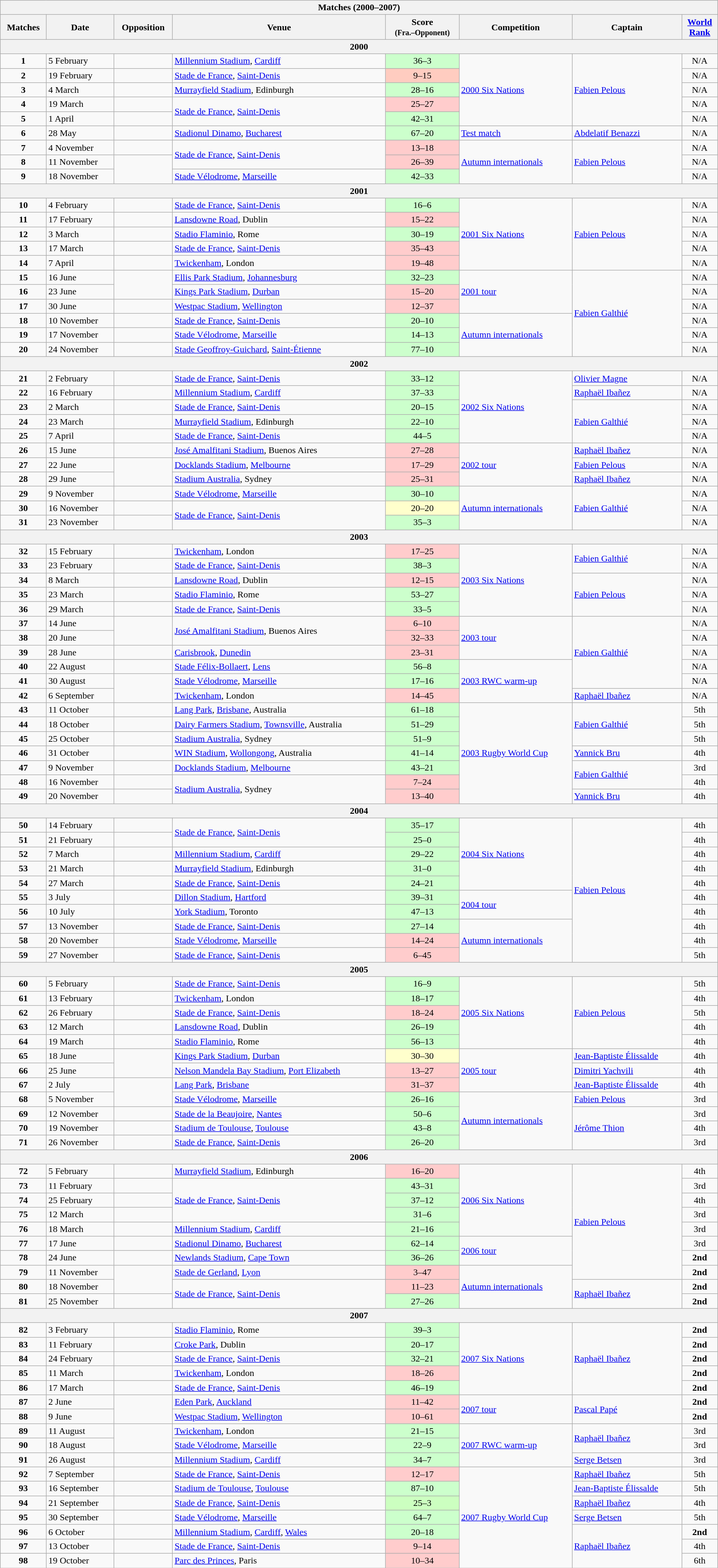<table class="wikitable collapsible collapsed" style="width:100%">
<tr>
<th colspan=8>Matches (2000–2007)</th>
</tr>
<tr>
<th>Matches</th>
<th>Date</th>
<th>Opposition</th>
<th>Venue</th>
<th>Score<br><small>(Fra.–Opponent)</small></th>
<th>Competition</th>
<th>Captain</th>
<th><a href='#'>World <br> Rank</a></th>
</tr>
<tr>
<th colspan=8>2000</th>
</tr>
<tr>
<td align=center><strong>1</strong></td>
<td>5 February</td>
<td></td>
<td><a href='#'>Millennium Stadium</a>, <a href='#'>Cardiff</a></td>
<td align=center bgcolor=CCFFCC>36–3</td>
<td rowspan=5><a href='#'>2000 Six Nations</a></td>
<td rowspan=5><a href='#'>Fabien Pelous</a></td>
<td align=center>N/A</td>
</tr>
<tr>
<td align=center><strong>2</strong></td>
<td>19 February</td>
<td></td>
<td><a href='#'>Stade de France</a>, <a href='#'>Saint-Denis</a></td>
<td align=center bgcolor=FFCCCCC>9–15</td>
<td align=center>N/A</td>
</tr>
<tr>
<td align=center><strong>3</strong></td>
<td>4 March</td>
<td></td>
<td><a href='#'>Murrayfield Stadium</a>, Edinburgh</td>
<td align=center bgcolor=CCFFCC>28–16</td>
<td align=center>N/A</td>
</tr>
<tr>
<td align=center><strong>4</strong></td>
<td>19 March</td>
<td></td>
<td rowspan=2><a href='#'>Stade de France</a>, <a href='#'>Saint-Denis</a></td>
<td align=center bgcolor=FFCCCC>25–27</td>
<td align=center>N/A</td>
</tr>
<tr>
<td align=center><strong>5</strong></td>
<td>1 April</td>
<td></td>
<td align=center bgcolor=CCFFCC>42–31</td>
<td align=center>N/A</td>
</tr>
<tr>
<td align=center><strong>6</strong></td>
<td>28 May</td>
<td></td>
<td><a href='#'>Stadionul Dinamo</a>, <a href='#'>Bucharest</a></td>
<td align=center bgcolor=CCFFCC>67–20</td>
<td><a href='#'>Test match</a></td>
<td><a href='#'>Abdelatif Benazzi</a></td>
<td align=center>N/A</td>
</tr>
<tr>
<td align=center><strong>7</strong></td>
<td>4 November</td>
<td></td>
<td rowspan=2><a href='#'>Stade de France</a>, <a href='#'>Saint-Denis</a></td>
<td align=center bgcolor=FFCCCC>13–18</td>
<td rowspan=3><a href='#'>Autumn internationals</a></td>
<td rowspan=3><a href='#'>Fabien Pelous</a></td>
<td align=center>N/A</td>
</tr>
<tr>
<td align=center><strong>8</strong></td>
<td>11 November</td>
<td rowspan=2></td>
<td align=center bgcolor=FFCCCC>26–39</td>
<td align=center>N/A</td>
</tr>
<tr>
<td align=center><strong>9</strong></td>
<td>18 November</td>
<td><a href='#'>Stade Vélodrome</a>, <a href='#'>Marseille</a></td>
<td align=center bgcolor=CCFFCC>42–33</td>
<td align=center>N/A</td>
</tr>
<tr>
<th colspan=8>2001</th>
</tr>
<tr>
<td align=center><strong>10</strong></td>
<td>4 February</td>
<td></td>
<td><a href='#'>Stade de France</a>, <a href='#'>Saint-Denis</a></td>
<td align=center bgcolor=CCFFCC>16–6</td>
<td rowspan=5><a href='#'>2001 Six Nations</a></td>
<td rowspan=5><a href='#'>Fabien Pelous</a></td>
<td align=center>N/A</td>
</tr>
<tr>
<td align=center><strong>11</strong></td>
<td>17 February</td>
<td></td>
<td><a href='#'>Lansdowne Road</a>, Dublin</td>
<td align=center bgcolor=FFCCCC>15–22</td>
<td align=center>N/A</td>
</tr>
<tr>
<td align=center><strong>12</strong></td>
<td>3 March</td>
<td></td>
<td><a href='#'>Stadio Flaminio</a>, Rome</td>
<td align=center bgcolor=CCFFCC>30–19</td>
<td align=center>N/A</td>
</tr>
<tr>
<td align=center><strong>13</strong></td>
<td>17 March</td>
<td></td>
<td><a href='#'>Stade de France</a>, <a href='#'>Saint-Denis</a></td>
<td align=center bgcolor=FFCCCC>35–43</td>
<td align=center>N/A</td>
</tr>
<tr>
<td align=center><strong>14</strong></td>
<td>7 April</td>
<td></td>
<td><a href='#'>Twickenham</a>, London</td>
<td align=center bgcolor=FFCCCC>19–48</td>
<td align=center>N/A</td>
</tr>
<tr>
<td align=center><strong>15</strong></td>
<td>16 June</td>
<td rowspan=2></td>
<td><a href='#'>Ellis Park Stadium</a>, <a href='#'>Johannesburg</a></td>
<td align=center bgcolor=CCFFCC>32–23</td>
<td rowspan=3><a href='#'>2001 tour</a></td>
<td rowspan=6><a href='#'>Fabien Galthié</a></td>
<td align=center>N/A</td>
</tr>
<tr>
<td align=center><strong>16</strong></td>
<td>23 June</td>
<td><a href='#'>Kings Park Stadium</a>, <a href='#'>Durban</a></td>
<td align=center bgcolor=FFCCCC>15–20</td>
<td align=center>N/A</td>
</tr>
<tr>
<td align=center><strong>17</strong></td>
<td>30 June</td>
<td></td>
<td><a href='#'>Westpac Stadium</a>, <a href='#'>Wellington</a></td>
<td align=center bgcolor=FFCCCC>12–37</td>
<td align=center>N/A</td>
</tr>
<tr>
<td align=center><strong>18</strong></td>
<td>10 November</td>
<td></td>
<td><a href='#'>Stade de France</a>, <a href='#'>Saint-Denis</a></td>
<td align=center bgcolor=CCFFCC>20–10</td>
<td rowspan=3><a href='#'>Autumn internationals</a></td>
<td align=center>N/A</td>
</tr>
<tr>
<td align=center><strong>19</strong></td>
<td>17 November</td>
<td></td>
<td><a href='#'>Stade Vélodrome</a>, <a href='#'>Marseille</a></td>
<td align=center bgcolor=CCFFCC>14–13</td>
<td align=center>N/A</td>
</tr>
<tr>
<td align=center><strong>20</strong></td>
<td>24 November</td>
<td></td>
<td><a href='#'>Stade Geoffroy-Guichard</a>, <a href='#'>Saint-Étienne</a></td>
<td align=center bgcolor=CCFFCC>77–10</td>
<td align=center>N/A</td>
</tr>
<tr>
<th colspan=8>2002</th>
</tr>
<tr>
<td align=center><strong>21</strong></td>
<td>2 February</td>
<td></td>
<td><a href='#'>Stade de France</a>, <a href='#'>Saint-Denis</a></td>
<td align=center bgcolor=CCFFCC>33–12</td>
<td rowspan=5><a href='#'>2002 Six Nations</a></td>
<td><a href='#'>Olivier Magne</a></td>
<td align=center>N/A</td>
</tr>
<tr>
<td align=center><strong>22</strong></td>
<td>16 February</td>
<td></td>
<td><a href='#'>Millennium Stadium</a>, <a href='#'>Cardiff</a></td>
<td align=center bgcolor=CCFFCC>37–33</td>
<td><a href='#'>Raphaël Ibañez</a></td>
<td align=center>N/A</td>
</tr>
<tr>
<td align=center><strong>23</strong></td>
<td>2 March</td>
<td></td>
<td><a href='#'>Stade de France</a>, <a href='#'>Saint-Denis</a></td>
<td align=center bgcolor=CCFFCC>20–15</td>
<td rowspan=3><a href='#'>Fabien Galthié</a></td>
<td align=center>N/A</td>
</tr>
<tr>
<td align=center><strong>24</strong></td>
<td>23 March</td>
<td></td>
<td><a href='#'>Murrayfield Stadium</a>, Edinburgh</td>
<td align=center bgcolor=CCFFCC>22–10</td>
<td align=center>N/A</td>
</tr>
<tr>
<td align=center><strong>25</strong></td>
<td>7 April</td>
<td></td>
<td><a href='#'>Stade de France</a>, <a href='#'>Saint-Denis</a></td>
<td align=center bgcolor=CCFFCC>44–5</td>
<td align=center>N/A</td>
</tr>
<tr>
<td align=center><strong>26</strong></td>
<td>15 June</td>
<td></td>
<td><a href='#'>José Amalfitani Stadium</a>, Buenos Aires</td>
<td align=center bgcolor=FFCCCC>27–28</td>
<td rowspan=3><a href='#'>2002 tour</a></td>
<td><a href='#'>Raphaël Ibañez</a></td>
<td align=center>N/A</td>
</tr>
<tr>
<td align=center><strong>27</strong></td>
<td>22 June</td>
<td rowspan=2></td>
<td><a href='#'>Docklands Stadium</a>, <a href='#'>Melbourne</a></td>
<td align=center bgcolor=FFCCCC>17–29</td>
<td><a href='#'>Fabien Pelous</a></td>
<td align=center>N/A</td>
</tr>
<tr>
<td align=center><strong>28</strong></td>
<td>29 June</td>
<td><a href='#'>Stadium Australia</a>, Sydney</td>
<td align=center bgcolor=FFCCCC>25–31</td>
<td><a href='#'>Raphaël Ibañez</a></td>
<td align=center>N/A</td>
</tr>
<tr>
<td align=center><strong>29</strong></td>
<td>9 November</td>
<td></td>
<td><a href='#'>Stade Vélodrome</a>, <a href='#'>Marseille</a></td>
<td align=center bgcolor=CCFFCC>30–10</td>
<td rowspan=3><a href='#'>Autumn internationals</a></td>
<td rowspan=3><a href='#'>Fabien Galthié</a></td>
<td align=center>N/A</td>
</tr>
<tr>
<td align=center><strong>30</strong></td>
<td>16 November</td>
<td></td>
<td rowspan=2><a href='#'>Stade de France</a>, <a href='#'>Saint-Denis</a></td>
<td align=center bgcolor=FFFFCC>20–20</td>
<td align=center>N/A</td>
</tr>
<tr>
<td align=center><strong>31</strong></td>
<td>23 November</td>
<td></td>
<td align=center bgcolor=CCFFCC>35–3</td>
<td align=center>N/A</td>
</tr>
<tr>
<th colspan=8>2003</th>
</tr>
<tr>
<td align=center><strong>32</strong></td>
<td>15 February</td>
<td></td>
<td><a href='#'>Twickenham</a>, London</td>
<td align=center bgcolor=FFCCCC>17–25</td>
<td rowspan=5><a href='#'>2003 Six Nations</a></td>
<td rowspan=2><a href='#'>Fabien Galthié</a></td>
<td align=center>N/A</td>
</tr>
<tr>
<td align=center><strong>33</strong></td>
<td>23 February</td>
<td></td>
<td><a href='#'>Stade de France</a>, <a href='#'>Saint-Denis</a></td>
<td align=center bgcolor=CCFFCC>38–3</td>
<td align=center>N/A</td>
</tr>
<tr>
<td align=center><strong>34</strong></td>
<td>8 March</td>
<td></td>
<td><a href='#'>Lansdowne Road</a>, Dublin</td>
<td align=center bgcolor=FFCCCC>12–15</td>
<td rowspan=3><a href='#'>Fabien Pelous</a></td>
<td align=center>N/A</td>
</tr>
<tr>
<td align=center><strong>35</strong></td>
<td>23 March</td>
<td></td>
<td><a href='#'>Stadio Flaminio</a>, Rome</td>
<td align=center bgcolor=CCFFCC>53–27</td>
<td align=center>N/A</td>
</tr>
<tr>
<td align=center><strong>36</strong></td>
<td>29 March</td>
<td></td>
<td><a href='#'>Stade de France</a>, <a href='#'>Saint-Denis</a></td>
<td align=center bgcolor=CCFFCC>33–5</td>
<td align=center>N/A</td>
</tr>
<tr>
<td align=center><strong>37</strong></td>
<td>14 June</td>
<td rowspan=2></td>
<td rowspan=2><a href='#'>José Amalfitani Stadium</a>, Buenos Aires</td>
<td align=center bgcolor=FFCCCC>6–10</td>
<td rowspan=3><a href='#'>2003 tour</a></td>
<td rowspan=5><a href='#'>Fabien Galthié</a></td>
<td align=center>N/A</td>
</tr>
<tr>
<td align=center><strong>38</strong></td>
<td>20 June</td>
<td align=center bgcolor=FFCCCC>32–33</td>
<td align=center>N/A</td>
</tr>
<tr>
<td align=center><strong>39</strong></td>
<td>28 June</td>
<td></td>
<td><a href='#'>Carisbrook</a>, <a href='#'>Dunedin</a></td>
<td align=center bgcolor=FFCCCC>23–31</td>
<td align=center>N/A</td>
</tr>
<tr>
<td align=center><strong>40</strong></td>
<td>22 August</td>
<td></td>
<td><a href='#'>Stade Félix-Bollaert</a>, <a href='#'>Lens</a></td>
<td align=center bgcolor=CCFFCC>56–8</td>
<td rowspan=3><a href='#'>2003 RWC warm-up</a></td>
<td align=center>N/A</td>
</tr>
<tr>
<td align=center><strong>41</strong></td>
<td>30 August</td>
<td rowspan=2></td>
<td><a href='#'>Stade Vélodrome</a>, <a href='#'>Marseille</a></td>
<td align=center bgcolor=CCFFCC>17–16</td>
<td align=center>N/A</td>
</tr>
<tr>
<td align=center><strong>42</strong></td>
<td>6 September</td>
<td><a href='#'>Twickenham</a>, London</td>
<td align=center bgcolor=FFCCCC>14–45</td>
<td><a href='#'>Raphaël Ibañez</a></td>
<td align=center>N/A</td>
</tr>
<tr>
<td align=center><strong>43</strong></td>
<td>11 October</td>
<td></td>
<td><a href='#'>Lang Park</a>, <a href='#'>Brisbane</a>, Australia</td>
<td align=center bgcolor=CCFFCC>61–18</td>
<td rowspan=7><a href='#'>2003 Rugby World Cup</a></td>
<td rowspan=3><a href='#'>Fabien Galthié</a></td>
<td align=center>5th</td>
</tr>
<tr>
<td align=center><strong>44</strong></td>
<td>18 October</td>
<td></td>
<td><a href='#'>Dairy Farmers Stadium</a>, <a href='#'>Townsville</a>, Australia</td>
<td align=center bgcolor=CCFFCC>51–29</td>
<td align=center>5th</td>
</tr>
<tr>
<td align=center><strong>45</strong></td>
<td>25 October</td>
<td></td>
<td><a href='#'>Stadium Australia</a>, Sydney</td>
<td align=center bgcolor=CCFFCC>51–9</td>
<td align=center>5th</td>
</tr>
<tr>
<td align=center><strong>46</strong></td>
<td>31 October</td>
<td></td>
<td><a href='#'>WIN Stadium</a>, <a href='#'>Wollongong</a>, Australia</td>
<td align=center bgcolor=CCFFCC>41–14</td>
<td><a href='#'>Yannick Bru</a></td>
<td align=center>4th</td>
</tr>
<tr>
<td align=center><strong>47</strong></td>
<td>9 November</td>
<td></td>
<td><a href='#'>Docklands Stadium</a>, <a href='#'>Melbourne</a></td>
<td align=center bgcolor=CCFFCC>43–21</td>
<td rowspan=2><a href='#'>Fabien Galthié</a></td>
<td align=center>3rd</td>
</tr>
<tr>
<td align=center><strong>48</strong></td>
<td>16 November</td>
<td></td>
<td rowspan=2><a href='#'>Stadium Australia</a>, Sydney</td>
<td align=center bgcolor=FFCCCC>7–24</td>
<td align=center>4th</td>
</tr>
<tr>
<td align=center><strong>49</strong></td>
<td>20 November</td>
<td></td>
<td align=center bgcolor=FFCCCC>13–40</td>
<td><a href='#'>Yannick Bru</a></td>
<td align=center>4th</td>
</tr>
<tr>
<th colspan=8>2004</th>
</tr>
<tr>
<td align=center><strong>50</strong></td>
<td>14 February</td>
<td></td>
<td rowspan=2><a href='#'>Stade de France</a>, <a href='#'>Saint-Denis</a></td>
<td align=center bgcolor=CCFFCC>35–17</td>
<td rowspan=5><a href='#'>2004 Six Nations</a></td>
<td rowspan=10><a href='#'>Fabien Pelous</a></td>
<td align=center>4th</td>
</tr>
<tr>
<td align=center><strong>51</strong></td>
<td>21 February</td>
<td></td>
<td align=center bgcolor=CCFFCC>25–0</td>
<td align=center>4th</td>
</tr>
<tr>
<td align=center><strong>52</strong></td>
<td>7 March</td>
<td></td>
<td><a href='#'>Millennium Stadium</a>, <a href='#'>Cardiff</a></td>
<td align=center bgcolor=CCFFCC>29–22</td>
<td align=center>4th</td>
</tr>
<tr>
<td align=center><strong>53</strong></td>
<td>21 March</td>
<td></td>
<td><a href='#'>Murrayfield Stadium</a>, Edinburgh</td>
<td align=center bgcolor=CCFFCC>31–0</td>
<td align=center>4th</td>
</tr>
<tr>
<td align=center><strong>54</strong></td>
<td>27 March</td>
<td></td>
<td><a href='#'>Stade de France</a>, <a href='#'>Saint-Denis</a></td>
<td align=center bgcolor=CCFFCC>24–21</td>
<td align=center>4th</td>
</tr>
<tr>
<td align=center><strong>55</strong></td>
<td>3 July</td>
<td></td>
<td><a href='#'>Dillon Stadium</a>, <a href='#'>Hartford</a></td>
<td align=center bgcolor=CCFFCC>39–31</td>
<td rowspan=2><a href='#'>2004 tour</a></td>
<td align=center>4th</td>
</tr>
<tr>
<td align=center><strong>56</strong></td>
<td>10 July</td>
<td></td>
<td><a href='#'>York Stadium</a>, Toronto</td>
<td align=center bgcolor=CCFFCC>47–13</td>
<td align=center>4th</td>
</tr>
<tr>
<td align=center><strong>57</strong></td>
<td>13 November</td>
<td></td>
<td><a href='#'>Stade de France</a>, <a href='#'>Saint-Denis</a></td>
<td align=center bgcolor=CCFFCC>27–14</td>
<td rowspan=3><a href='#'>Autumn internationals</a></td>
<td align=center>4th</td>
</tr>
<tr>
<td align=center><strong>58</strong></td>
<td>20 November</td>
<td></td>
<td><a href='#'>Stade Vélodrome</a>, <a href='#'>Marseille</a></td>
<td align=center bgcolor=FFCCCC>14–24</td>
<td align=center>4th</td>
</tr>
<tr>
<td align=center><strong>59</strong></td>
<td>27 November</td>
<td></td>
<td><a href='#'>Stade de France</a>, <a href='#'>Saint-Denis</a></td>
<td align=center bgcolor=FFCCCC>6–45</td>
<td align=center>5th</td>
</tr>
<tr>
<th colspan=8>2005</th>
</tr>
<tr>
<td align=center><strong>60</strong></td>
<td>5 February</td>
<td></td>
<td><a href='#'>Stade de France</a>, <a href='#'>Saint-Denis</a></td>
<td align=center bgcolor=CCFFCC>16–9</td>
<td rowspan=5><a href='#'>2005 Six Nations</a></td>
<td rowspan=5><a href='#'>Fabien Pelous</a></td>
<td align=center>5th</td>
</tr>
<tr>
<td align=center><strong>61</strong></td>
<td>13 February</td>
<td></td>
<td><a href='#'>Twickenham</a>, London</td>
<td align=center bgcolor=CCFFCC>18–17</td>
<td align=center>4th</td>
</tr>
<tr>
<td align=center><strong>62</strong></td>
<td>26 February</td>
<td></td>
<td><a href='#'>Stade de France</a>, <a href='#'>Saint-Denis</a></td>
<td align=center bgcolor=FFCCCC>18–24</td>
<td align=center>5th</td>
</tr>
<tr>
<td align=center><strong>63</strong></td>
<td>12 March</td>
<td></td>
<td><a href='#'>Lansdowne Road</a>, Dublin</td>
<td align=center bgcolor=CCFFCC>26–19</td>
<td align=center>4th</td>
</tr>
<tr>
<td align=center><strong>64</strong></td>
<td>19 March</td>
<td></td>
<td><a href='#'>Stadio Flaminio</a>, Rome</td>
<td align=center bgcolor=CCFFCC>56–13</td>
<td align=center>4th</td>
</tr>
<tr>
<td align=center><strong>65</strong></td>
<td>18 June</td>
<td rowspan=2></td>
<td><a href='#'>Kings Park Stadium</a>, <a href='#'>Durban</a></td>
<td align=center bgcolor=FFFFCC>30–30</td>
<td rowspan=3><a href='#'>2005 tour</a></td>
<td><a href='#'>Jean-Baptiste Élissalde</a></td>
<td align=center>4th</td>
</tr>
<tr>
<td align=center><strong>66</strong></td>
<td>25 June</td>
<td><a href='#'>Nelson Mandela Bay Stadium</a>, <a href='#'>Port Elizabeth</a></td>
<td align=center bgcolor=FFCCCC>13–27</td>
<td><a href='#'>Dimitri Yachvili</a></td>
<td align=center>4th</td>
</tr>
<tr>
<td align=center><strong>67</strong></td>
<td>2 July</td>
<td rowspan=2></td>
<td><a href='#'>Lang Park</a>, <a href='#'>Brisbane</a></td>
<td align=center bgcolor=FFCCCC>31–37</td>
<td><a href='#'>Jean-Baptiste Élissalde</a></td>
<td align=center>4th</td>
</tr>
<tr>
<td align=center><strong>68</strong></td>
<td>5 November</td>
<td><a href='#'>Stade Vélodrome</a>, <a href='#'>Marseille</a></td>
<td align=center bgcolor=CCFFCC>26–16</td>
<td rowspan=4><a href='#'>Autumn internationals</a></td>
<td><a href='#'>Fabien Pelous</a></td>
<td align=center>3rd</td>
</tr>
<tr>
<td align=center><strong>69</strong></td>
<td>12 November</td>
<td></td>
<td><a href='#'>Stade de la Beaujoire</a>, <a href='#'>Nantes</a></td>
<td align=center bgcolor=CCFFCC>50–6</td>
<td rowspan=3><a href='#'>Jérôme Thion</a></td>
<td align=center>3rd</td>
</tr>
<tr>
<td align=center><strong>70</strong></td>
<td>19 November</td>
<td></td>
<td><a href='#'>Stadium de Toulouse</a>, <a href='#'>Toulouse</a></td>
<td align=center bgcolor=CCFFCC>43–8</td>
<td align=center>4th</td>
</tr>
<tr>
<td align=center><strong>71</strong></td>
<td>26 November</td>
<td></td>
<td><a href='#'>Stade de France</a>, <a href='#'>Saint-Denis</a></td>
<td align=center bgcolor=CCFFCC>26–20</td>
<td align=center>3rd</td>
</tr>
<tr>
<th colspan=8>2006</th>
</tr>
<tr>
<td align=center><strong>72</strong></td>
<td>5 February</td>
<td></td>
<td><a href='#'>Murrayfield Stadium</a>, Edinburgh</td>
<td align=center bgcolor=FFCCCC>16–20</td>
<td rowspan=5><a href='#'>2006 Six Nations</a></td>
<td rowspan=8><a href='#'>Fabien Pelous</a></td>
<td align=center>4th</td>
</tr>
<tr>
<td align=center><strong>73</strong></td>
<td>11 February</td>
<td></td>
<td rowspan=3><a href='#'>Stade de France</a>, <a href='#'>Saint-Denis</a></td>
<td align=center bgcolor=CCFFCC>43–31</td>
<td align=center>3rd</td>
</tr>
<tr>
<td align=center><strong>74</strong></td>
<td>25 February</td>
<td></td>
<td align=center bgcolor=CCFFCC>37–12</td>
<td align=center>4th</td>
</tr>
<tr>
<td align=center><strong>75</strong></td>
<td>12 March</td>
<td></td>
<td align=center bgcolor=CCFFCC>31–6</td>
<td align=center>3rd</td>
</tr>
<tr>
<td align=center><strong>76</strong></td>
<td>18 March</td>
<td></td>
<td><a href='#'>Millennium Stadium</a>, <a href='#'>Cardiff</a></td>
<td align=center bgcolor=CCFFCC>21–16</td>
<td align=center>3rd</td>
</tr>
<tr>
<td align=center><strong>77</strong></td>
<td>17 June</td>
<td></td>
<td><a href='#'>Stadionul Dinamo</a>, <a href='#'>Bucharest</a></td>
<td align=center bgcolor=CCFFCC>62–14</td>
<td rowspan=2><a href='#'>2006 tour</a></td>
<td align=center>3rd</td>
</tr>
<tr>
<td align=center><strong>78</strong></td>
<td>24 June</td>
<td></td>
<td><a href='#'>Newlands Stadium</a>, <a href='#'>Cape Town</a></td>
<td align=center bgcolor=CCFFCC>36–26</td>
<td align=center><strong>2nd</strong></td>
</tr>
<tr>
<td align=center><strong>79</strong></td>
<td>11 November</td>
<td rowspan=2></td>
<td><a href='#'>Stade de Gerland</a>, <a href='#'>Lyon</a></td>
<td align=center bgcolor=FFCCCC>3–47</td>
<td rowspan=3><a href='#'>Autumn internationals</a></td>
<td align=center><strong>2nd</strong></td>
</tr>
<tr>
<td align=center><strong>80</strong></td>
<td>18 November</td>
<td rowspan=2><a href='#'>Stade de France</a>, <a href='#'>Saint-Denis</a></td>
<td align=center bgcolor=FFCCCC>11–23</td>
<td rowspan=2><a href='#'>Raphaël Ibañez</a></td>
<td align=center><strong>2nd</strong></td>
</tr>
<tr>
<td align=center><strong>81</strong></td>
<td>25 November</td>
<td></td>
<td align=center bgcolor=CCFFCC>27–26</td>
<td align=center><strong>2nd</strong></td>
</tr>
<tr>
<th colspan=8>2007</th>
</tr>
<tr>
<td align=center><strong>82</strong></td>
<td>3 February</td>
<td></td>
<td><a href='#'>Stadio Flaminio</a>, Rome</td>
<td align=center bgcolor=CCFFCC>39–3</td>
<td rowspan=5><a href='#'>2007 Six Nations</a></td>
<td rowspan=5><a href='#'>Raphaël Ibañez</a></td>
<td align=center><strong>2nd</strong></td>
</tr>
<tr>
<td align=center><strong>83</strong></td>
<td>11 February</td>
<td></td>
<td><a href='#'>Croke Park</a>, Dublin</td>
<td align=center bgcolor=CCFFCC>20–17</td>
<td align=center><strong>2nd</strong></td>
</tr>
<tr>
<td align=center><strong>84</strong></td>
<td>24 February</td>
<td></td>
<td><a href='#'>Stade de France</a>, <a href='#'>Saint-Denis</a></td>
<td align=center bgcolor=CCFFCC>32–21</td>
<td align=center><strong>2nd</strong></td>
</tr>
<tr>
<td align=center><strong>85</strong></td>
<td>11 March</td>
<td></td>
<td><a href='#'>Twickenham</a>, London</td>
<td align=center bgcolor=FFCCCC>18–26</td>
<td align=center><strong>2nd</strong></td>
</tr>
<tr>
<td align=center><strong>86</strong></td>
<td>17 March</td>
<td></td>
<td><a href='#'>Stade de France</a>, <a href='#'>Saint-Denis</a></td>
<td align=center bgcolor=CCFFCC>46–19</td>
<td align=center><strong>2nd</strong></td>
</tr>
<tr>
<td align=center><strong>87</strong></td>
<td>2 June</td>
<td rowspan=2></td>
<td><a href='#'>Eden Park</a>, <a href='#'>Auckland</a></td>
<td align=center bgcolor=FFCCCC>11–42</td>
<td rowspan=2><a href='#'>2007 tour</a></td>
<td rowspan=2><a href='#'>Pascal Papé</a></td>
<td align=center><strong>2nd</strong></td>
</tr>
<tr>
<td align=center><strong>88</strong></td>
<td>9 June</td>
<td><a href='#'>Westpac Stadium</a>, <a href='#'>Wellington</a></td>
<td align=center bgcolor=FFCCCC>10–61</td>
<td align=center><strong>2nd</strong></td>
</tr>
<tr>
<td align=center><strong>89</strong></td>
<td>11 August</td>
<td rowspan=2></td>
<td><a href='#'>Twickenham</a>, London</td>
<td align=center bgcolor=CCFFCC>21–15</td>
<td rowspan=3><a href='#'>2007 RWC warm-up</a></td>
<td rowspan=2><a href='#'>Raphaël Ibañez</a></td>
<td align=center>3rd</td>
</tr>
<tr>
<td align=center><strong>90</strong></td>
<td>18 August</td>
<td><a href='#'>Stade Vélodrome</a>, <a href='#'>Marseille</a></td>
<td align=center bgcolor=CCFFCC>22–9</td>
<td align=center>3rd</td>
</tr>
<tr>
<td align=center><strong>91</strong></td>
<td>26 August</td>
<td></td>
<td><a href='#'>Millennium Stadium</a>, <a href='#'>Cardiff</a></td>
<td align=center bgcolor=CCFFCC>34–7</td>
<td><a href='#'>Serge Betsen</a></td>
<td align=center>3rd</td>
</tr>
<tr>
<td align=center><strong>92</strong></td>
<td>7 September</td>
<td></td>
<td><a href='#'>Stade de France</a>, <a href='#'>Saint-Denis</a></td>
<td align=center bgcolor=FFCCCC>12–17</td>
<td rowspan=7><a href='#'>2007 Rugby World Cup</a></td>
<td><a href='#'>Raphaël Ibañez</a></td>
<td align=center>5th</td>
</tr>
<tr>
<td align=center><strong>93</strong></td>
<td>16 September</td>
<td></td>
<td><a href='#'>Stadium de Toulouse</a>, <a href='#'>Toulouse</a></td>
<td align=center bgcolor=CCFFCC>87–10</td>
<td><a href='#'>Jean-Baptiste Élissalde</a></td>
<td align=center>5th</td>
</tr>
<tr>
<td align=center><strong>94</strong></td>
<td>21 September</td>
<td></td>
<td><a href='#'>Stade de France</a>, <a href='#'>Saint-Denis</a></td>
<td align=center bgcolor=CCFFFCC>25–3</td>
<td><a href='#'>Raphaël Ibañez</a></td>
<td align=center>4th</td>
</tr>
<tr>
<td align=center><strong>95</strong></td>
<td>30 September</td>
<td></td>
<td><a href='#'>Stade Vélodrome</a>, <a href='#'>Marseille</a></td>
<td align=center bgcolor=CCFFCC>64–7</td>
<td><a href='#'>Serge Betsen</a></td>
<td align=center>5th</td>
</tr>
<tr>
<td align=center><strong>96</strong></td>
<td>6 October</td>
<td></td>
<td><a href='#'>Millennium Stadium</a>, <a href='#'>Cardiff</a>, <a href='#'>Wales</a></td>
<td align=center bgcolor=CCFFCC>20–18</td>
<td rowspan=3><a href='#'>Raphaël Ibañez</a></td>
<td align=center><strong>2nd</strong></td>
</tr>
<tr>
<td align=center><strong>97</strong></td>
<td>13 October</td>
<td></td>
<td><a href='#'>Stade de France</a>, <a href='#'>Saint-Denis</a></td>
<td align=center bgcolor=FFCCCC>9–14</td>
<td align=center>4th</td>
</tr>
<tr>
<td align=center><strong>98</strong></td>
<td>19 October</td>
<td></td>
<td><a href='#'>Parc des Princes</a>, Paris</td>
<td align=center bgcolor=FFCCCC>10–34</td>
<td align=center>6th</td>
</tr>
</table>
